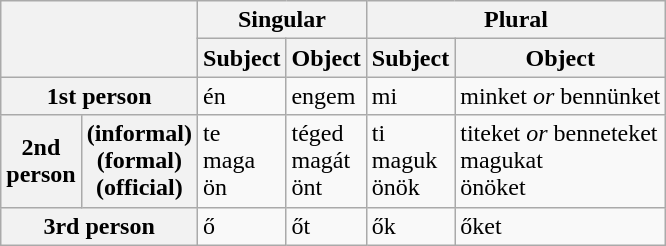<table class="wikitable">
<tr>
<th colspan="2" rowspan=2> </th>
<th colspan="2">Singular</th>
<th colspan="2">Plural</th>
</tr>
<tr>
<th>Subject</th>
<th>Object</th>
<th>Subject</th>
<th>Object</th>
</tr>
<tr>
<th colspan=2>1st person</th>
<td>én</td>
<td>engem</td>
<td>mi</td>
<td>minket <em>or</em> bennünket</td>
</tr>
<tr>
<th>2nd<br>person</th>
<th>(informal) <br>(formal) <br>(official)</th>
<td>te <br>maga <br>ön</td>
<td>téged <br>magát <br>önt</td>
<td>ti <br>maguk <br>önök</td>
<td>titeket <em>or</em> benneteket <br>magukat <br>önöket</td>
</tr>
<tr>
<th colspan=2>3rd person</th>
<td>ő</td>
<td>őt</td>
<td>ők</td>
<td>őket</td>
</tr>
</table>
